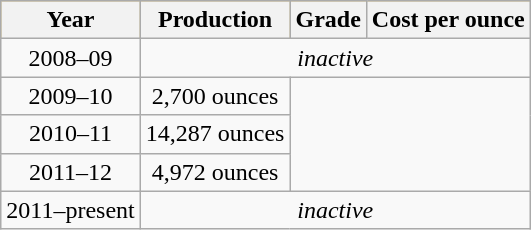<table class="wikitable">
<tr style="text-align:center; background:#daa520;">
<th>Year</th>
<th>Production</th>
<th>Grade</th>
<th>Cost per ounce</th>
</tr>
<tr style="text-align:center;">
<td>2008–09</td>
<td colspan=3><em>inactive</em></td>
</tr>
<tr align="center">
<td>2009–10</td>
<td>2,700 ounces</td>
</tr>
<tr style="text-align:center;">
<td>2010–11</td>
<td>14,287 ounces</td>
</tr>
<tr style="text-align:center;">
<td>2011–12</td>
<td>4,972 ounces</td>
</tr>
<tr style="text-align:center;">
<td>2011–present</td>
<td colspan=3><em>inactive</em></td>
</tr>
</table>
